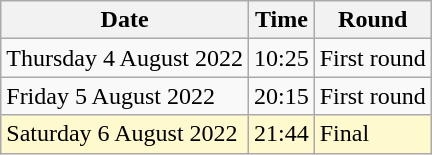<table class="wikitable">
<tr>
<th>Date</th>
<th>Time</th>
<th>Round</th>
</tr>
<tr>
<td>Thursday 4 August 2022</td>
<td>10:25</td>
<td>First round</td>
</tr>
<tr>
<td>Friday 5 August 2022</td>
<td>20:15</td>
<td>First round</td>
</tr>
<tr>
<td style=background:lemonchiffon>Saturday  6 August 2022</td>
<td style=background:lemonchiffon>21:44</td>
<td style=background:lemonchiffon>Final</td>
</tr>
</table>
